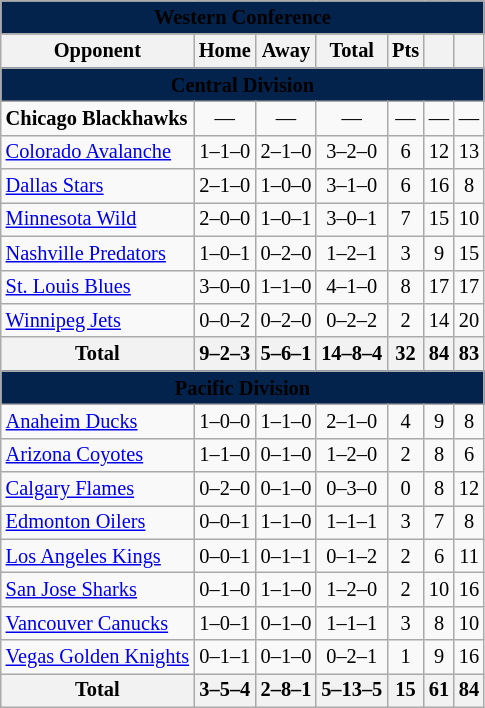<table class="wikitable" style="font-size:85%; text-align:center;">
<tr>
<td colspan="7" style="text-align:center; background:#03224C;"><span><strong>Western Conference</strong></span></td>
</tr>
<tr>
<th>Opponent</th>
<th>Home</th>
<th>Away</th>
<th>Total</th>
<th>Pts</th>
<th></th>
<th></th>
</tr>
<tr>
<td colspan="7" style="text-align:center; background:#03224C;"><span><strong>Central Division</strong></span></td>
</tr>
<tr>
<td style="text-align:left;"><strong>Chicago Blackhawks</strong></td>
<td>—</td>
<td>—</td>
<td>—</td>
<td>—</td>
<td>—</td>
<td>—</td>
</tr>
<tr>
<td style="text-align:left;"><a href='#'>Colorado Avalanche</a></td>
<td>1–1–0</td>
<td>2–1–0</td>
<td>3–2–0</td>
<td>6</td>
<td>12</td>
<td>13</td>
</tr>
<tr>
<td style="text-align:left;"><a href='#'>Dallas Stars</a></td>
<td>2–1–0</td>
<td>1–0–0</td>
<td>3–1–0</td>
<td>6</td>
<td>16</td>
<td>8</td>
</tr>
<tr>
<td style="text-align:left;"><a href='#'>Minnesota Wild</a></td>
<td>2–0–0</td>
<td>1–0–1</td>
<td>3–0–1</td>
<td>7</td>
<td>15</td>
<td>10</td>
</tr>
<tr>
<td style="text-align:left;"><a href='#'>Nashville Predators</a></td>
<td>1–0–1</td>
<td>0–2–0</td>
<td>1–2–1</td>
<td>3</td>
<td>9</td>
<td>15</td>
</tr>
<tr>
<td style="text-align:left;"><a href='#'>St. Louis Blues</a></td>
<td>3–0–0</td>
<td>1–1–0</td>
<td>4–1–0</td>
<td>8</td>
<td>17</td>
<td>17</td>
</tr>
<tr>
<td style="text-align:left;"><a href='#'>Winnipeg Jets</a></td>
<td>0–0–2</td>
<td>0–2–0</td>
<td>0–2–2</td>
<td>2</td>
<td>14</td>
<td>20</td>
</tr>
<tr>
<th>Total</th>
<th>9–2–3</th>
<th>5–6–1</th>
<th>14–8–4</th>
<th>32</th>
<th>84</th>
<th>83</th>
</tr>
<tr>
<td colspan="7" style="text-align:center; background:#03224C;"><span><strong>Pacific Division</strong></span></td>
</tr>
<tr>
<td style="text-align:left;"><a href='#'>Anaheim Ducks</a></td>
<td>1–0–0</td>
<td>1–1–0</td>
<td>2–1–0</td>
<td>4</td>
<td>9</td>
<td>8</td>
</tr>
<tr>
<td style="text-align:left;"><a href='#'>Arizona Coyotes</a></td>
<td>1–1–0</td>
<td>0–1–0</td>
<td>1–2–0</td>
<td>2</td>
<td>8</td>
<td>6</td>
</tr>
<tr>
<td style="text-align:left;"><a href='#'>Calgary Flames</a></td>
<td>0–2–0</td>
<td>0–1–0</td>
<td>0–3–0</td>
<td>0</td>
<td>8</td>
<td>12</td>
</tr>
<tr>
<td style="text-align:left;"><a href='#'>Edmonton Oilers</a></td>
<td>0–0–1</td>
<td>1–1–0</td>
<td>1–1–1</td>
<td>3</td>
<td>7</td>
<td>8</td>
</tr>
<tr>
<td style="text-align:left;"><a href='#'>Los Angeles Kings</a></td>
<td>0–0–1</td>
<td>0–1–1</td>
<td>0–1–2</td>
<td>2</td>
<td>6</td>
<td>11</td>
</tr>
<tr>
<td style="text-align:left;"><a href='#'>San Jose Sharks</a></td>
<td>0–1–0</td>
<td>1–1–0</td>
<td>1–2–0</td>
<td>2</td>
<td>10</td>
<td>16</td>
</tr>
<tr>
<td style="text-align:left;"><a href='#'>Vancouver Canucks</a></td>
<td>1–0–1</td>
<td>0–1–0</td>
<td>1–1–1</td>
<td>3</td>
<td>8</td>
<td>10</td>
</tr>
<tr>
<td style="text-align:left;"><a href='#'>Vegas Golden Knights</a></td>
<td>0–1–1</td>
<td>0–1–0</td>
<td>0–2–1</td>
<td>1</td>
<td>9</td>
<td>16</td>
</tr>
<tr>
<th>Total</th>
<th>3–5–4</th>
<th>2–8–1</th>
<th>5–13–5</th>
<th>15</th>
<th>61</th>
<th>84</th>
</tr>
</table>
